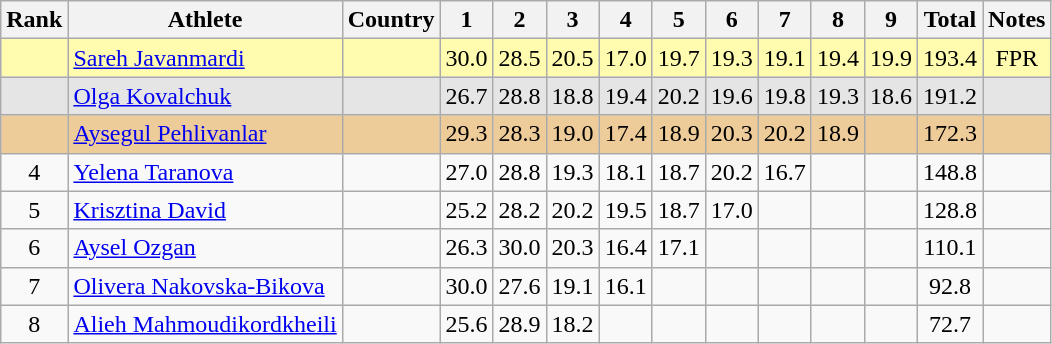<table class="wikitable sortable">
<tr>
<th>Rank</th>
<th>Athlete</th>
<th>Country</th>
<th class="unsortable" style="width: 28px">1</th>
<th class="unsortable" style="width: 28px">2</th>
<th class="unsortable" style="width: 28px">3</th>
<th class="unsortable" style="width: 28px">4</th>
<th class="unsortable" style="width: 28px">5</th>
<th class="unsortable" style="width: 28px">6</th>
<th class="unsortable" style="width: 28px">7</th>
<th class="unsortable" style="width: 28px">8</th>
<th class="unsortable" style="width: 28px">9</th>
<th>Total</th>
<th>Notes</th>
</tr>
<tr style="background:#fffcaf;">
<td align="center"></td>
<td align="left"><a href='#'>Sareh Javanmardi</a></td>
<td align="left"></td>
<td align="center">30.0</td>
<td align="center">28.5</td>
<td align="center">20.5</td>
<td align="center">17.0</td>
<td align="center">19.7</td>
<td align="center">19.3</td>
<td align="center">19.1</td>
<td align="center">19.4</td>
<td align="center">19.9</td>
<td align="center">193.4</td>
<td align="center">FPR</td>
</tr>
<tr style="background:#e5e5e5;">
<td align="center"></td>
<td align="left"><a href='#'>Olga Kovalchuk</a></td>
<td align="left"></td>
<td align="center">26.7</td>
<td align="center">28.8</td>
<td align="center">18.8</td>
<td align="center">19.4</td>
<td align="center">20.2</td>
<td align="center">19.6</td>
<td align="center">19.8</td>
<td align="center">19.3</td>
<td align="center">18.6</td>
<td align="center">191.2</td>
<td align="center"></td>
</tr>
<tr style="background:#ec9;">
<td align="center"></td>
<td align="left"><a href='#'>Aysegul Pehlivanlar</a></td>
<td align="left"></td>
<td align="center">29.3</td>
<td align="center">28.3</td>
<td align="center">19.0</td>
<td align="center">17.4</td>
<td align="center">18.9</td>
<td align="center">20.3</td>
<td align="center">20.2</td>
<td align="center">18.9</td>
<td align="center"></td>
<td align="center">172.3</td>
<td align="center"></td>
</tr>
<tr>
<td align="center">4</td>
<td align="left"><a href='#'>Yelena Taranova</a></td>
<td align="left"></td>
<td align="center">27.0</td>
<td align="center">28.8</td>
<td align="center">19.3</td>
<td align="center">18.1</td>
<td align="center">18.7</td>
<td align="center">20.2</td>
<td align="center">16.7</td>
<td align="center"></td>
<td align="center"></td>
<td align="center">148.8</td>
<td align="center"></td>
</tr>
<tr>
<td align="center">5</td>
<td align="left"><a href='#'>Krisztina David</a></td>
<td align="left"></td>
<td align="center">25.2</td>
<td align="center">28.2</td>
<td align="center">20.2</td>
<td align="center">19.5</td>
<td align="center">18.7</td>
<td align="center">17.0</td>
<td align="center"></td>
<td align="center"></td>
<td align="center"></td>
<td align="center">128.8</td>
<td align="center"></td>
</tr>
<tr>
<td align="center">6</td>
<td align="left"><a href='#'>Aysel Ozgan</a></td>
<td align="left"></td>
<td align="center">26.3</td>
<td align="center">30.0</td>
<td align="center">20.3</td>
<td align="center">16.4</td>
<td align="center">17.1</td>
<td align="center"></td>
<td align="center"></td>
<td align="center"></td>
<td align="center"></td>
<td align="center">110.1</td>
<td align="center"></td>
</tr>
<tr>
<td align="center">7</td>
<td align="left"><a href='#'>Olivera Nakovska-Bikova</a></td>
<td align="left"></td>
<td align="center">30.0</td>
<td align="center">27.6</td>
<td align="center">19.1</td>
<td align="center">16.1</td>
<td align="center"></td>
<td align="center"></td>
<td align="center"></td>
<td align="center"></td>
<td align="center"></td>
<td align="center">92.8</td>
<td align="center"></td>
</tr>
<tr>
<td align="center">8</td>
<td align="left"><a href='#'>Alieh Mahmoudikordkheili</a></td>
<td align="left"></td>
<td align="center">25.6</td>
<td align="center">28.9</td>
<td align="center">18.2</td>
<td align="center"></td>
<td align="center"></td>
<td align="center"></td>
<td align="center"></td>
<td align="center"></td>
<td align="center"></td>
<td align="center">72.7</td>
<td align="center"></td>
</tr>
</table>
